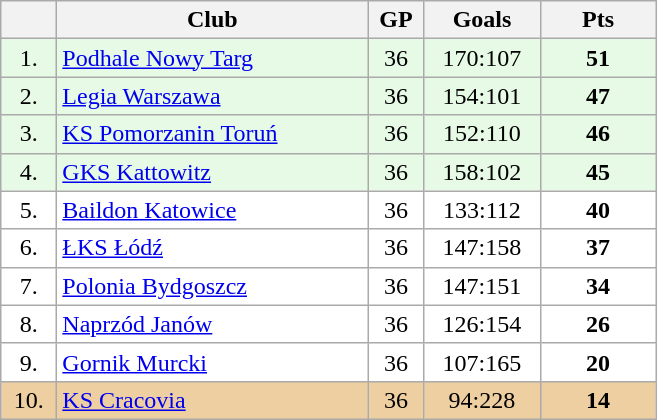<table class="wikitable">
<tr>
<th width="30"></th>
<th width="200">Club</th>
<th width="30">GP</th>
<th width="70">Goals</th>
<th width="70">Pts</th>
</tr>
<tr bgcolor="#e6fae6" align="center">
<td>1.</td>
<td align="left"><a href='#'>Podhale Nowy Targ</a></td>
<td>36</td>
<td>170:107</td>
<td><strong>51</strong></td>
</tr>
<tr bgcolor="#e6fae6" align="center">
<td>2.</td>
<td align="left"><a href='#'>Legia Warszawa</a></td>
<td>36</td>
<td>154:101</td>
<td><strong>47</strong></td>
</tr>
<tr bgcolor="#e6fae6" align="center">
<td>3.</td>
<td align="left"><a href='#'>KS Pomorzanin Toruń</a></td>
<td>36</td>
<td>152:110</td>
<td><strong>46</strong></td>
</tr>
<tr bgcolor="#e6fae6" align="center">
<td>4.</td>
<td align="left"><a href='#'>GKS Kattowitz</a></td>
<td>36</td>
<td>158:102</td>
<td><strong>45</strong></td>
</tr>
<tr bgcolor="#FFFFFF" align="center">
<td>5.</td>
<td align="left"><a href='#'>Baildon Katowice</a></td>
<td>36</td>
<td>133:112</td>
<td><strong>40</strong></td>
</tr>
<tr bgcolor="#FFFFFF" align="center">
<td>6.</td>
<td align="left"><a href='#'>ŁKS Łódź</a></td>
<td>36</td>
<td>147:158</td>
<td><strong>37</strong></td>
</tr>
<tr bgcolor="#FFFFFF" align="center">
<td>7.</td>
<td align="left"><a href='#'>Polonia Bydgoszcz</a></td>
<td>36</td>
<td>147:151</td>
<td><strong>34</strong></td>
</tr>
<tr bgcolor="#FFFFFF" align="center">
<td>8.</td>
<td align="left"><a href='#'>Naprzód Janów</a></td>
<td>36</td>
<td>126:154</td>
<td><strong>26</strong></td>
</tr>
<tr bgcolor="#FFFFFF" align="center">
<td>9.</td>
<td align="left"><a href='#'>Gornik Murcki</a></td>
<td>36</td>
<td>107:165</td>
<td><strong>20</strong></td>
</tr>
<tr bgcolor="#EECFA1" align="center">
<td>10.</td>
<td align="left"><a href='#'>KS Cracovia</a></td>
<td>36</td>
<td>94:228</td>
<td><strong>14</strong></td>
</tr>
</table>
